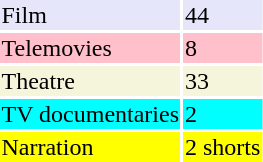<table class="wiktable">
<tr>
</tr>
<tr bgcolor=lavender>
<td>Film</td>
<td>44</td>
</tr>
<tr bgcolor=pink>
<td>Telemovies</td>
<td>8</td>
</tr>
<tr bgcolor=beige>
<td>Theatre</td>
<td>33</td>
</tr>
<tr bgcolor=cyan>
<td>TV documentaries</td>
<td>2</td>
</tr>
<tr bgcolor=yellow>
<td>Narration</td>
<td>2 shorts</td>
</tr>
</table>
